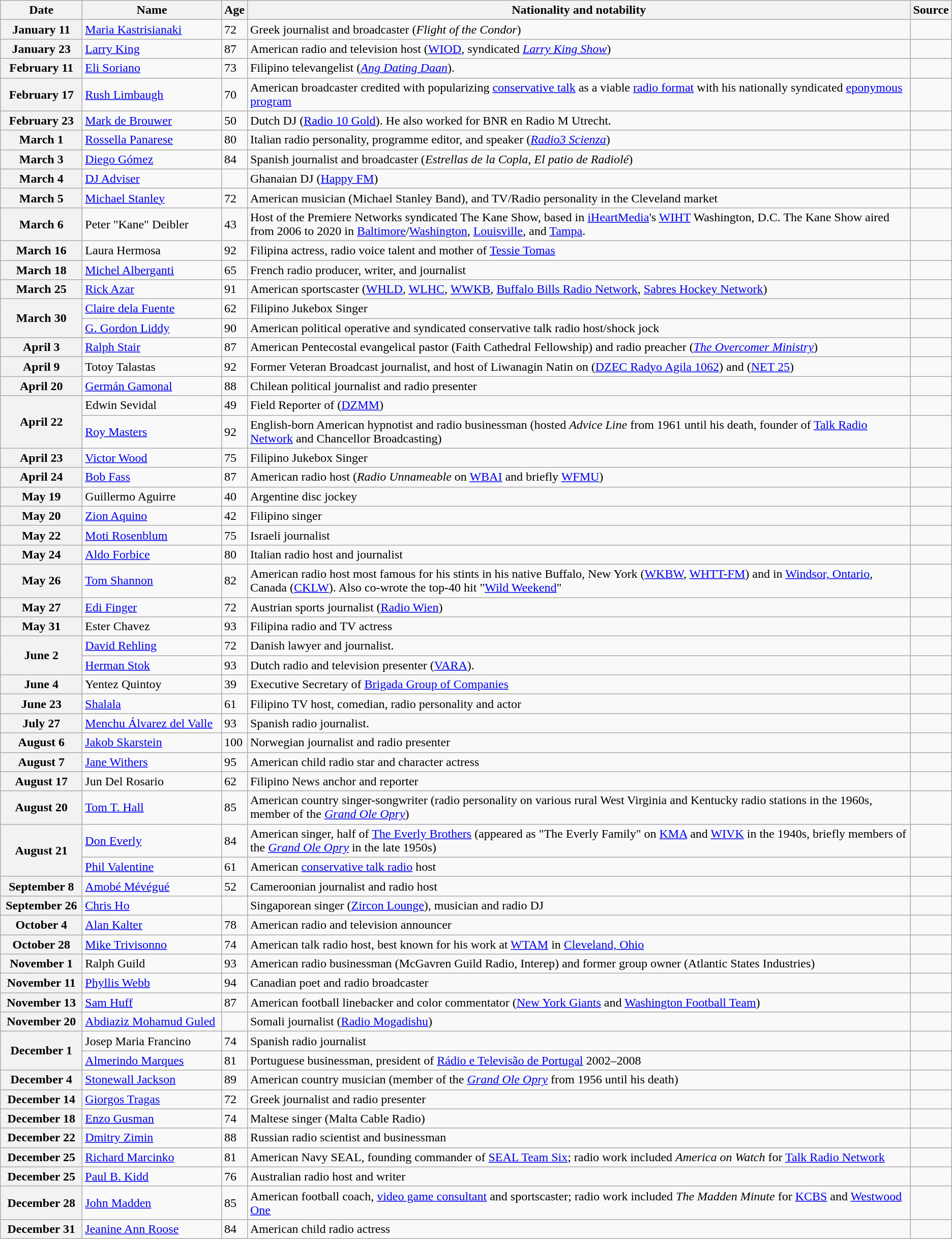<table class="wikitable">
<tr ">
<th width=100>Date</th>
<th width=175>Name</th>
<th>Age</th>
<th class="unsortable">Nationality and notability</th>
<th class="unsortable">Source</th>
</tr>
<tr>
<th>January 11</th>
<td><a href='#'>Maria Kastrisianaki</a></td>
<td>72</td>
<td>Greek journalist and broadcaster (<em>Flight of the Condor</em>)</td>
<td></td>
</tr>
<tr>
<th>January 23</th>
<td><a href='#'>Larry King</a></td>
<td>87</td>
<td>American radio and television host (<a href='#'>WIOD</a>, syndicated <em><a href='#'>Larry King Show</a></em>)</td>
<td></td>
</tr>
<tr>
<th>February 11</th>
<td><a href='#'>Eli Soriano</a></td>
<td>73</td>
<td>Filipino televangelist (<em><a href='#'>Ang Dating Daan</a></em>).</td>
<td></td>
</tr>
<tr>
<th>February 17</th>
<td><a href='#'>Rush Limbaugh</a></td>
<td>70</td>
<td>American broadcaster credited with popularizing <a href='#'>conservative talk</a> as a viable <a href='#'>radio format</a> with his nationally syndicated <a href='#'>eponymous program</a></td>
<td></td>
</tr>
<tr>
<th>February 23</th>
<td><a href='#'>Mark de Brouwer</a></td>
<td>50</td>
<td>Dutch DJ (<a href='#'>Radio 10 Gold</a>). He also worked for BNR en Radio M Utrecht.</td>
<td></td>
</tr>
<tr>
<th>March 1</th>
<td><a href='#'>Rossella Panarese</a></td>
<td>80</td>
<td>Italian radio personality, programme editor, and speaker (<em><a href='#'>Radio3 Scienza</a></em>)</td>
<td></td>
</tr>
<tr>
<th>March 3</th>
<td><a href='#'>Diego Gómez</a></td>
<td>84</td>
<td>Spanish journalist and broadcaster (<em>Estrellas de la Copla</em>, <em>El patio de Radiolé</em>)</td>
<td></td>
</tr>
<tr>
<th>March 4</th>
<td><a href='#'>DJ Adviser</a></td>
<td></td>
<td>Ghanaian DJ (<a href='#'>Happy FM</a>)</td>
<td></td>
</tr>
<tr>
<th>March 5</th>
<td><a href='#'>Michael Stanley</a></td>
<td>72</td>
<td>American musician (Michael Stanley Band), and TV/Radio personality in the Cleveland market</td>
<td></td>
</tr>
<tr>
<th>March 6</th>
<td>Peter "Kane" Deibler</td>
<td>43</td>
<td>Host of the Premiere Networks syndicated The Kane Show, based in <a href='#'>iHeartMedia</a>'s <a href='#'>WIHT</a> Washington, D.C. The Kane Show aired from 2006 to 2020 in <a href='#'>Baltimore</a>/<a href='#'>Washington</a>, <a href='#'>Louisville</a>, and <a href='#'>Tampa</a>.</td>
<td></td>
</tr>
<tr>
<th>March 16</th>
<td>Laura Hermosa</td>
<td>92</td>
<td>Filipina actress, radio voice talent and mother of <a href='#'>Tessie Tomas</a></td>
<td></td>
</tr>
<tr>
<th>March 18</th>
<td><a href='#'>Michel Alberganti</a></td>
<td>65</td>
<td>French radio producer, writer, and journalist</td>
<td></td>
</tr>
<tr>
<th>March 25</th>
<td><a href='#'>Rick Azar</a></td>
<td>91</td>
<td>American sportscaster (<a href='#'>WHLD</a>, <a href='#'>WLHC</a>, <a href='#'>WWKB</a>, <a href='#'>Buffalo Bills Radio Network</a>, <a href='#'>Sabres Hockey Network</a>)</td>
<td></td>
</tr>
<tr>
<th rowspan=2>March 30</th>
<td><a href='#'>Claire dela Fuente</a></td>
<td>62</td>
<td>Filipino Jukebox Singer</td>
<td></td>
</tr>
<tr>
<td><a href='#'>G. Gordon Liddy</a></td>
<td>90</td>
<td>American political operative and syndicated conservative talk radio host/shock jock</td>
<td></td>
</tr>
<tr>
<th>April 3</th>
<td><a href='#'>Ralph Stair</a></td>
<td>87</td>
<td>American Pentecostal evangelical pastor (Faith Cathedral Fellowship) and radio preacher (<em><a href='#'>The Overcomer Ministry</a></em>)</td>
<td></td>
</tr>
<tr>
<th>April 9</th>
<td>Totoy Talastas</td>
<td>92</td>
<td>Former Veteran Broadcast journalist, and host of Liwanagin Natin on (<a href='#'>DZEC Radyo Agila 1062</a>) and (<a href='#'>NET 25</a>)</td>
<td></td>
</tr>
<tr>
<th>April 20</th>
<td><a href='#'>Germán Gamonal</a></td>
<td>88</td>
<td>Chilean political journalist and radio presenter</td>
<td></td>
</tr>
<tr>
<th rowspan=2>April 22</th>
<td>Edwin Sevidal</td>
<td>49</td>
<td>Field Reporter of (<a href='#'>DZMM</a>)</td>
<td></td>
</tr>
<tr>
<td><a href='#'>Roy Masters</a></td>
<td>92</td>
<td>English-born American hypnotist and radio businessman (hosted <em>Advice Line</em> from 1961 until his death, founder of <a href='#'>Talk Radio Network</a> and Chancellor Broadcasting)</td>
<td></td>
</tr>
<tr>
<th>April 23</th>
<td><a href='#'>Victor Wood</a></td>
<td>75</td>
<td>Filipino Jukebox Singer</td>
<td></td>
</tr>
<tr>
<th>April 24</th>
<td><a href='#'>Bob Fass</a></td>
<td>87</td>
<td>American radio host (<em>Radio Unnameable</em> on <a href='#'>WBAI</a> and briefly <a href='#'>WFMU</a>)</td>
<td></td>
</tr>
<tr>
<th>May 19</th>
<td>Guillermo Aguirre</td>
<td>40</td>
<td>Argentine disc jockey</td>
<td></td>
</tr>
<tr>
<th>May 20</th>
<td><a href='#'>Zion Aquino</a></td>
<td>42</td>
<td>Filipino singer</td>
<td></td>
</tr>
<tr>
<th>May 22</th>
<td><a href='#'>Moti Rosenblum</a></td>
<td>75</td>
<td>Israeli journalist</td>
<td></td>
</tr>
<tr>
<th>May 24</th>
<td><a href='#'>Aldo Forbice</a></td>
<td>80</td>
<td>Italian radio host and journalist</td>
<td></td>
</tr>
<tr>
<th>May 26</th>
<td><a href='#'>Tom Shannon</a></td>
<td>82</td>
<td>American radio host most famous for his stints in his native Buffalo, New York (<a href='#'>WKBW</a>, <a href='#'>WHTT-FM</a>) and in <a href='#'>Windsor, Ontario</a>, Canada (<a href='#'>CKLW</a>). Also co-wrote the top-40 hit "<a href='#'>Wild Weekend</a>"</td>
<td></td>
</tr>
<tr>
<th>May 27</th>
<td><a href='#'>Edi Finger</a></td>
<td>72</td>
<td>Austrian sports journalist (<a href='#'>Radio Wien</a>)</td>
<td></td>
</tr>
<tr>
<th>May 31</th>
<td>Ester Chavez</td>
<td>93</td>
<td>Filipina radio and TV actress</td>
<td></td>
</tr>
<tr>
<th rowspan="2">June 2</th>
<td><a href='#'>David Rehling</a></td>
<td>72</td>
<td>Danish lawyer and journalist.</td>
<td></td>
</tr>
<tr>
<td><a href='#'>Herman Stok</a></td>
<td>93</td>
<td>Dutch radio and television presenter (<a href='#'>VARA</a>).</td>
<td></td>
</tr>
<tr>
<th>June 4</th>
<td>Yentez Quintoy</td>
<td>39</td>
<td>Executive Secretary of <a href='#'>Brigada Group of Companies</a></td>
<td></td>
</tr>
<tr>
<th>June 23</th>
<td><a href='#'>Shalala</a></td>
<td>61</td>
<td>Filipino TV host, comedian, radio personality and actor</td>
<td></td>
</tr>
<tr>
<th>July 27</th>
<td><a href='#'>Menchu Álvarez del Valle</a></td>
<td>93</td>
<td>Spanish radio journalist.</td>
<td></td>
</tr>
<tr>
<th>August 6</th>
<td><a href='#'>Jakob Skarstein</a></td>
<td>100</td>
<td>Norwegian journalist and radio presenter</td>
<td></td>
</tr>
<tr>
<th>August 7</th>
<td><a href='#'>Jane Withers</a></td>
<td>95</td>
<td>American child radio star and character actress</td>
<td></td>
</tr>
<tr>
<th>August 17</th>
<td>Jun Del Rosario</td>
<td>62</td>
<td>Filipino News anchor and reporter</td>
<td></td>
</tr>
<tr>
<th>August 20</th>
<td><a href='#'>Tom T. Hall</a></td>
<td>85</td>
<td>American country singer-songwriter (radio personality on various rural West Virginia and Kentucky radio stations in the 1960s, member of the <em><a href='#'>Grand Ole Opry</a></em>)</td>
<td></td>
</tr>
<tr>
<th rowspan=2>August 21</th>
<td><a href='#'>Don Everly</a></td>
<td>84</td>
<td>American singer, half of <a href='#'>The Everly Brothers</a> (appeared as "The Everly Family" on <a href='#'>KMA</a> and <a href='#'>WIVK</a> in the 1940s, briefly members of the <em><a href='#'>Grand Ole Opry</a></em> in the late 1950s)</td>
<td></td>
</tr>
<tr>
<td><a href='#'>Phil Valentine</a></td>
<td>61</td>
<td>American <a href='#'>conservative talk radio</a> host</td>
<td></td>
</tr>
<tr>
<th rowspan=1>September 8</th>
<td><a href='#'>Amobé Mévégué</a></td>
<td>52</td>
<td>Cameroonian journalist and radio host</td>
<td></td>
</tr>
<tr>
<th rowspan=1>September 26</th>
<td><a href='#'>Chris Ho</a></td>
<td></td>
<td>Singaporean singer (<a href='#'>Zircon Lounge</a>), musician and radio DJ</td>
<td></td>
</tr>
<tr>
<th rowspan=1>October 4</th>
<td><a href='#'>Alan Kalter</a></td>
<td>78</td>
<td>American radio and television announcer</td>
<td></td>
</tr>
<tr>
<th rowspan=1>October 28</th>
<td><a href='#'>Mike Trivisonno</a></td>
<td>74</td>
<td>American talk radio host, best known for his work at <a href='#'>WTAM</a> in <a href='#'>Cleveland, Ohio</a></td>
<td></td>
</tr>
<tr>
<th rowspan=1>November 1</th>
<td>Ralph Guild</td>
<td>93</td>
<td>American radio businessman (McGavren Guild Radio, Interep) and former group owner (Atlantic States Industries)</td>
<td></td>
</tr>
<tr>
<th rowspan=1>November 11</th>
<td><a href='#'>Phyllis Webb</a></td>
<td>94</td>
<td>Canadian poet and radio broadcaster</td>
<td></td>
</tr>
<tr>
<th rowspan=1>November 13</th>
<td><a href='#'>Sam Huff</a></td>
<td>87</td>
<td>American football linebacker and color commentator (<a href='#'>New York Giants</a> and <a href='#'>Washington Football Team</a>)</td>
<td></td>
</tr>
<tr>
<th rowspan=1>November 20</th>
<td><a href='#'>Abdiaziz Mohamud Guled</a></td>
<td></td>
<td>Somali journalist (<a href='#'>Radio Mogadishu</a>)</td>
<td></td>
</tr>
<tr>
<th rowspan=2>December 1</th>
<td>Josep Maria Francino</td>
<td>74</td>
<td>Spanish radio journalist</td>
<td></td>
</tr>
<tr>
<td><a href='#'>Almerindo Marques</a></td>
<td>81</td>
<td>Portuguese businessman, president of <a href='#'>Rádio e Televisão de Portugal</a> 2002–2008</td>
<td></td>
</tr>
<tr>
<th>December 4</th>
<td><a href='#'>Stonewall Jackson</a></td>
<td>89</td>
<td>American country musician (member of the <em><a href='#'>Grand Ole Opry</a></em> from 1956 until his death)</td>
<td></td>
</tr>
<tr>
<th>December 14</th>
<td><a href='#'>Giorgos Tragas</a></td>
<td>72</td>
<td>Greek journalist and radio presenter</td>
<td></td>
</tr>
<tr>
<th>December 18</th>
<td><a href='#'>Enzo Gusman</a></td>
<td>74</td>
<td>Maltese singer (Malta Cable Radio)</td>
<td></td>
</tr>
<tr>
<th>December 22</th>
<td><a href='#'>Dmitry Zimin</a></td>
<td>88</td>
<td>Russian radio scientist and businessman</td>
<td></td>
</tr>
<tr>
<th>December 25</th>
<td><a href='#'>Richard Marcinko</a></td>
<td>81</td>
<td>American Navy SEAL, founding commander of <a href='#'>SEAL Team Six</a>; radio work included <em>America on Watch</em> for <a href='#'>Talk Radio Network</a></td>
<td></td>
</tr>
<tr>
<th>December 25</th>
<td><a href='#'>Paul B. Kidd</a></td>
<td>76</td>
<td>Australian radio host and writer</td>
<td></td>
</tr>
<tr>
<th>December 28</th>
<td><a href='#'>John Madden</a></td>
<td>85</td>
<td>American football coach, <a href='#'>video game consultant</a> and sportscaster; radio work included <em>The Madden Minute</em> for <a href='#'>KCBS</a> and <a href='#'>Westwood One</a></td>
<td></td>
</tr>
<tr>
<th>December 31</th>
<td><a href='#'>Jeanine Ann Roose</a></td>
<td>84</td>
<td>American child radio actress</td>
<td></td>
</tr>
</table>
